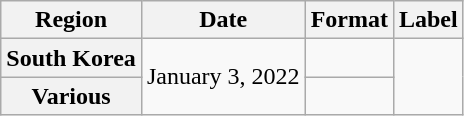<table class="wikitable plainrowheaders">
<tr>
<th scope="col">Region</th>
<th scope="col">Date</th>
<th scope="col">Format</th>
<th scope="col">Label</th>
</tr>
<tr>
<th scope="row">South Korea</th>
<td rowspan="2">January 3, 2022</td>
<td></td>
<td rowspan="2"></td>
</tr>
<tr>
<th scope="row">Various</th>
<td></td>
</tr>
</table>
